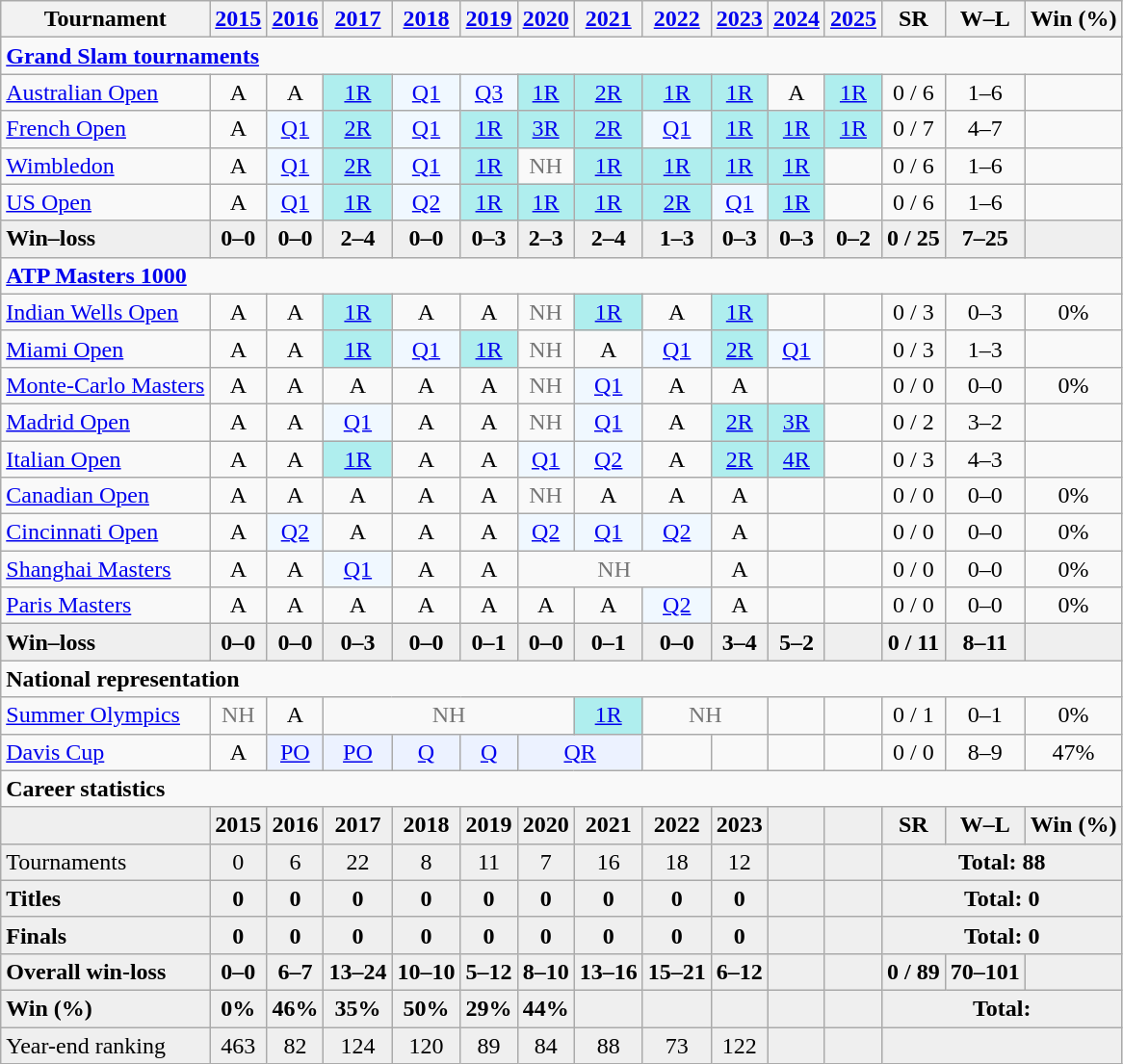<table class=wikitable style=text-align:center>
<tr>
<th>Tournament</th>
<th><a href='#'>2015</a></th>
<th><a href='#'>2016</a></th>
<th><a href='#'>2017</a></th>
<th><a href='#'>2018</a></th>
<th><a href='#'>2019</a></th>
<th><a href='#'>2020</a></th>
<th><a href='#'>2021</a></th>
<th><a href='#'>2022</a></th>
<th><a href='#'>2023</a></th>
<th><a href='#'>2024</a></th>
<th><a href='#'>2025</a></th>
<th>SR</th>
<th>W–L</th>
<th>Win (%)</th>
</tr>
<tr>
<td colspan="15" align="left"><strong><a href='#'>Grand Slam tournaments</a></strong></td>
</tr>
<tr>
<td align=left><a href='#'>Australian Open</a></td>
<td>A</td>
<td>A</td>
<td bgcolor=afeeee><a href='#'>1R</a></td>
<td bgcolor=f0f8ff><a href='#'>Q1</a></td>
<td bgcolor=f0f8ff><a href='#'>Q3</a></td>
<td bgcolor=afeeee><a href='#'>1R</a></td>
<td bgcolor=afeeee><a href='#'>2R</a></td>
<td bgcolor=afeeee><a href='#'>1R</a></td>
<td bgcolor=afeeee><a href='#'>1R</a></td>
<td>A</td>
<td bgcolor=afeeee><a href='#'>1R</a></td>
<td>0 / 6</td>
<td>1–6</td>
<td></td>
</tr>
<tr>
<td align=left><a href='#'>French Open</a></td>
<td>A</td>
<td bgcolor=f0f8ff><a href='#'>Q1</a></td>
<td bgcolor=afeeee><a href='#'>2R</a></td>
<td bgcolor=f0f8ff><a href='#'>Q1</a></td>
<td bgcolor=afeeee><a href='#'>1R</a></td>
<td bgcolor=afeeee><a href='#'>3R</a></td>
<td bgcolor=afeeee><a href='#'>2R</a></td>
<td bgcolor=f0f8ff><a href='#'>Q1</a></td>
<td bgcolor=afeeee><a href='#'>1R</a></td>
<td bgcolor=afeeee><a href='#'>1R</a></td>
<td bgcolor=afeeee><a href='#'>1R</a></td>
<td>0 / 7</td>
<td>4–7</td>
<td></td>
</tr>
<tr>
<td align=left><a href='#'>Wimbledon</a></td>
<td>A</td>
<td bgcolor=f0f8ff><a href='#'>Q1</a></td>
<td bgcolor=afeeee><a href='#'>2R</a></td>
<td bgcolor=f0f8ff><a href='#'>Q1</a></td>
<td bgcolor=afeeee><a href='#'>1R</a></td>
<td style=color:#767676>NH</td>
<td bgcolor=afeeee><a href='#'>1R</a></td>
<td bgcolor=afeeee><a href='#'>1R</a></td>
<td bgcolor=afeeee><a href='#'>1R</a></td>
<td bgcolor=afeeee><a href='#'>1R</a></td>
<td></td>
<td>0 / 6</td>
<td>1–6</td>
<td></td>
</tr>
<tr>
<td align=left><a href='#'>US Open</a></td>
<td>A</td>
<td bgcolor=f0f8ff><a href='#'>Q1</a></td>
<td bgcolor=afeeee><a href='#'>1R</a></td>
<td bgcolor=f0f8ff><a href='#'>Q2</a></td>
<td bgcolor=afeeee><a href='#'>1R</a></td>
<td bgcolor=afeeee><a href='#'>1R</a></td>
<td bgcolor=afeeee><a href='#'>1R</a></td>
<td bgcolor=afeeee><a href='#'>2R</a></td>
<td bgcolor=f0f8ff><a href='#'>Q1</a></td>
<td bgcolor=afeeee><a href='#'>1R</a></td>
<td></td>
<td>0 / 6</td>
<td>1–6</td>
<td></td>
</tr>
<tr style=font-weight:bold;background:#efefef>
<td style=text-align:left>Win–loss</td>
<td>0–0</td>
<td>0–0</td>
<td>2–4</td>
<td>0–0</td>
<td>0–3</td>
<td>2–3</td>
<td>2–4</td>
<td>1–3</td>
<td>0–3</td>
<td>0–3</td>
<td>0–2</td>
<td>0 / 25</td>
<td>7–25</td>
<td></td>
</tr>
<tr>
<td colspan="15" align="left"><strong><a href='#'>ATP Masters 1000</a></strong></td>
</tr>
<tr>
<td align=left><a href='#'>Indian Wells Open</a></td>
<td>A</td>
<td>A</td>
<td bgcolor=afeeee><a href='#'>1R</a></td>
<td>A</td>
<td>A</td>
<td style=color:#767676>NH</td>
<td bgcolor=afeeee><a href='#'>1R</a></td>
<td>A</td>
<td bgcolor=afeeee><a href='#'>1R</a></td>
<td></td>
<td></td>
<td>0 / 3</td>
<td>0–3</td>
<td>0%</td>
</tr>
<tr>
<td align=left><a href='#'>Miami Open</a></td>
<td>A</td>
<td>A</td>
<td bgcolor=afeeee><a href='#'>1R</a></td>
<td bgcolor=f0f8ff><a href='#'>Q1</a></td>
<td bgcolor=afeeee><a href='#'>1R</a></td>
<td style=color:#767676>NH</td>
<td>A</td>
<td bgcolor=f0f8ff><a href='#'>Q1</a></td>
<td bgcolor=afeeee><a href='#'>2R</a></td>
<td bgcolor=f0f8ff><a href='#'>Q1</a></td>
<td></td>
<td>0 / 3</td>
<td>1–3</td>
<td></td>
</tr>
<tr>
<td align=left><a href='#'>Monte-Carlo Masters</a></td>
<td>A</td>
<td>A</td>
<td>A</td>
<td>A</td>
<td>A</td>
<td style=color:#767676>NH</td>
<td bgcolor=f0f8ff><a href='#'>Q1</a></td>
<td>A</td>
<td>A</td>
<td></td>
<td></td>
<td>0 / 0</td>
<td>0–0</td>
<td>0%</td>
</tr>
<tr>
<td align=left><a href='#'>Madrid Open</a></td>
<td>A</td>
<td>A</td>
<td bgcolor=f0f8ff><a href='#'>Q1</a></td>
<td>A</td>
<td>A</td>
<td style=color:#767676>NH</td>
<td bgcolor=f0f8ff><a href='#'>Q1</a></td>
<td>A</td>
<td bgcolor= afeeee><a href='#'>2R</a></td>
<td bgcolor= afeeee><a href='#'>3R</a></td>
<td></td>
<td>0 / 2</td>
<td>3–2</td>
<td></td>
</tr>
<tr>
<td align=left><a href='#'>Italian Open</a></td>
<td>A</td>
<td>A</td>
<td bgcolor=afeeee><a href='#'>1R</a></td>
<td>A</td>
<td>A</td>
<td bgcolor=f0f8ff><a href='#'>Q1</a></td>
<td bgcolor=f0f8ff><a href='#'>Q2</a></td>
<td>A</td>
<td bgcolor=afeeee><a href='#'>2R</a></td>
<td bgcolor=afeeee><a href='#'>4R</a></td>
<td></td>
<td>0 / 3</td>
<td>4–3</td>
<td></td>
</tr>
<tr>
<td align=left><a href='#'>Canadian Open</a></td>
<td>A</td>
<td>A</td>
<td>A</td>
<td>A</td>
<td>A</td>
<td style=color:#767676>NH</td>
<td>A</td>
<td>A</td>
<td>A</td>
<td></td>
<td></td>
<td>0 / 0</td>
<td>0–0</td>
<td>0%</td>
</tr>
<tr>
<td align=left><a href='#'>Cincinnati Open</a></td>
<td>A</td>
<td bgcolor=f0f8ff><a href='#'>Q2</a></td>
<td>A</td>
<td>A</td>
<td>A</td>
<td bgcolor=f0f8ff><a href='#'>Q2</a></td>
<td bgcolor=f0f8ff><a href='#'>Q1</a></td>
<td bgcolor=f0f8ff><a href='#'>Q2</a></td>
<td>A</td>
<td></td>
<td></td>
<td>0 / 0</td>
<td>0–0</td>
<td>0%</td>
</tr>
<tr>
<td align=left><a href='#'>Shanghai Masters</a></td>
<td>A</td>
<td>A</td>
<td bgcolor=f0f8ff><a href='#'>Q1</a></td>
<td>A</td>
<td>A</td>
<td colspan="3" style="color:#767676">NH</td>
<td>A</td>
<td></td>
<td></td>
<td>0 / 0</td>
<td>0–0</td>
<td>0%</td>
</tr>
<tr>
<td align=left><a href='#'>Paris Masters</a></td>
<td>A</td>
<td>A</td>
<td>A</td>
<td>A</td>
<td>A</td>
<td>A</td>
<td>A</td>
<td bgcolor=f0f8ff><a href='#'>Q2</a></td>
<td>A</td>
<td></td>
<td></td>
<td>0 / 0</td>
<td>0–0</td>
<td>0%</td>
</tr>
<tr style=font-weight:bold;background:#efefef>
<td style=text-align:left>Win–loss</td>
<td>0–0</td>
<td>0–0</td>
<td>0–3</td>
<td>0–0</td>
<td>0–1</td>
<td>0–0</td>
<td>0–1</td>
<td>0–0</td>
<td>3–4</td>
<td>5–2</td>
<td></td>
<td>0 / 11</td>
<td>8–11</td>
<td></td>
</tr>
<tr>
<td colspan="15" align="left"><strong>National representation</strong></td>
</tr>
<tr>
<td align=left><a href='#'>Summer Olympics</a></td>
<td style=color:#767676>NH</td>
<td>A</td>
<td colspan=4 style=color:#767676>NH</td>
<td bgcolor=afeeee><a href='#'>1R</a></td>
<td colspan=2 style=color:#767676>NH</td>
<td></td>
<td></td>
<td>0 / 1</td>
<td>0–1</td>
<td>0%</td>
</tr>
<tr>
<td align=left><a href='#'>Davis Cup</a></td>
<td>A</td>
<td bgcolor=ecf2ff><a href='#'>PO</a></td>
<td bgcolor=ecf2ff><a href='#'>PO</a></td>
<td bgcolor=ecf2ff><a href='#'>Q</a></td>
<td bgcolor=ecf2ff><a href='#'>Q</a></td>
<td colspan="2" bgcolor="ecf2ff"><a href='#'>QR</a></td>
<td></td>
<td></td>
<td></td>
<td></td>
<td>0 / 0</td>
<td>8–9</td>
<td>47%</td>
</tr>
<tr>
<td colspan="15" align="left"><strong>Career statistics</strong></td>
</tr>
<tr style=font-weight:bold;background:#efefef>
<td></td>
<td>2015</td>
<td>2016</td>
<td>2017</td>
<td>2018</td>
<td>2019</td>
<td>2020</td>
<td>2021</td>
<td>2022</td>
<td>2023</td>
<td></td>
<td></td>
<td>SR</td>
<td>W–L</td>
<td>Win (%)</td>
</tr>
<tr bgcolor=efefef>
<td style=text-align:left>Tournaments</td>
<td>0</td>
<td>6</td>
<td>22</td>
<td>8</td>
<td>11</td>
<td>7</td>
<td>16</td>
<td>18</td>
<td>12</td>
<td></td>
<td></td>
<td colspan="3"><strong>Total: 88</strong></td>
</tr>
<tr style=font-weight:bold;background:#efefef>
<td style=text-align:left>Titles</td>
<td>0</td>
<td>0</td>
<td>0</td>
<td>0</td>
<td>0</td>
<td>0</td>
<td>0</td>
<td>0</td>
<td>0</td>
<td></td>
<td></td>
<td colspan="3">Total: 0</td>
</tr>
<tr style=font-weight:bold;background:#efefef>
<td style=text-align:left>Finals</td>
<td>0</td>
<td>0</td>
<td>0</td>
<td>0</td>
<td>0</td>
<td>0</td>
<td>0</td>
<td>0</td>
<td>0</td>
<td></td>
<td></td>
<td colspan="3">Total: 0</td>
</tr>
<tr style=font-weight:bold;background:#efefef>
<td style=text-align:left>Overall win-loss</td>
<td>0–0</td>
<td>6–7</td>
<td>13–24</td>
<td>10–10</td>
<td>5–12</td>
<td>8–10</td>
<td>13–16</td>
<td>15–21</td>
<td>6–12</td>
<td></td>
<td></td>
<td>0 / 89</td>
<td>70–101</td>
<td></td>
</tr>
<tr style=font-weight:bold;background:#efefef>
<td style=text-align:left>Win (%)</td>
<td>0%</td>
<td>46%</td>
<td>35%</td>
<td>50%</td>
<td>29%</td>
<td>44%</td>
<td></td>
<td></td>
<td></td>
<td></td>
<td></td>
<td colspan="3">Total: </td>
</tr>
<tr bgcolor=efefef>
<td style=text-align:left>Year-end ranking</td>
<td>463</td>
<td>82</td>
<td>124</td>
<td>120</td>
<td>89</td>
<td>84</td>
<td>88</td>
<td>73</td>
<td>122</td>
<td></td>
<td></td>
<td colspan="3"></td>
</tr>
</table>
